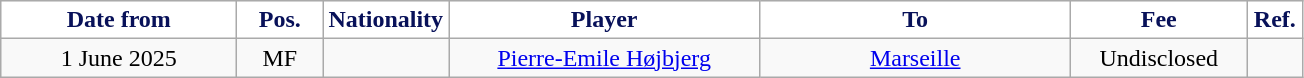<table class="wikitable" style="text-align:center">
<tr>
<th style="background:#FFFFFF; color:#081159; width:150px;">Date from</th>
<th style="background:#FFFFFF; color:#081159; width:50px;">Pos.</th>
<th style="background:#FFFFFF; color:#081159; width:50px;">Nationality</th>
<th style="background:#FFFFFF; color:#081159; width:200px;">Player</th>
<th style="background:#FFFFFF; color:#081159; width:200px;">To</th>
<th style="background:#FFFFFF; color:#081159; width:110px;">Fee</th>
<th style="background:#FFFFFF; color:#081159; width:30px;">Ref.</th>
</tr>
<tr>
<td>1 June 2025</td>
<td>MF</td>
<td></td>
<td><a href='#'>Pierre-Emile Højbjerg</a></td>
<td> <a href='#'>Marseille</a></td>
<td>Undisclosed</td>
<td></td>
</tr>
</table>
